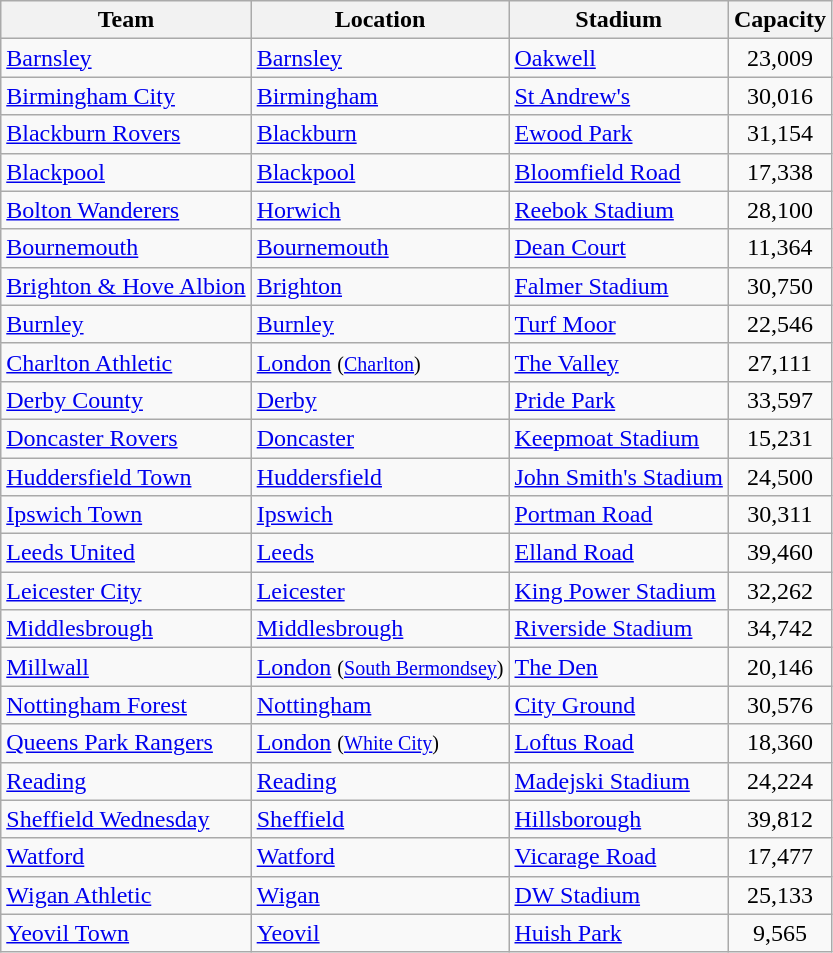<table class="wikitable sortable">
<tr>
<th>Team</th>
<th>Location</th>
<th>Stadium</th>
<th>Capacity</th>
</tr>
<tr>
<td><a href='#'>Barnsley</a></td>
<td><a href='#'>Barnsley</a></td>
<td><a href='#'>Oakwell</a></td>
<td style="text-align:center;">23,009</td>
</tr>
<tr>
<td><a href='#'>Birmingham City</a></td>
<td><a href='#'>Birmingham</a></td>
<td><a href='#'>St Andrew's</a></td>
<td style="text-align:center;">30,016</td>
</tr>
<tr>
<td><a href='#'>Blackburn Rovers</a></td>
<td><a href='#'>Blackburn</a></td>
<td><a href='#'>Ewood Park</a></td>
<td style="text-align:center;">31,154</td>
</tr>
<tr>
<td><a href='#'>Blackpool</a></td>
<td><a href='#'>Blackpool</a></td>
<td><a href='#'>Bloomfield Road</a></td>
<td style="text-align:center;">17,338</td>
</tr>
<tr>
<td><a href='#'>Bolton Wanderers</a></td>
<td><a href='#'>Horwich</a></td>
<td><a href='#'>Reebok Stadium</a></td>
<td style="text-align:center;">28,100</td>
</tr>
<tr>
<td><a href='#'>Bournemouth</a></td>
<td><a href='#'>Bournemouth</a></td>
<td><a href='#'>Dean Court</a></td>
<td style="text-align:center;">11,364</td>
</tr>
<tr>
<td><a href='#'>Brighton & Hove Albion</a></td>
<td><a href='#'>Brighton</a></td>
<td><a href='#'>Falmer Stadium</a></td>
<td style="text-align:center;">30,750</td>
</tr>
<tr>
<td><a href='#'>Burnley</a></td>
<td><a href='#'>Burnley</a></td>
<td><a href='#'>Turf Moor</a></td>
<td style="text-align:center;">22,546</td>
</tr>
<tr>
<td><a href='#'>Charlton Athletic</a></td>
<td><a href='#'>London</a> <small>(<a href='#'>Charlton</a>)</small></td>
<td><a href='#'>The Valley</a></td>
<td style="text-align:center;">27,111</td>
</tr>
<tr>
<td><a href='#'>Derby County</a></td>
<td><a href='#'>Derby</a></td>
<td><a href='#'>Pride Park</a></td>
<td style="text-align:center;">33,597</td>
</tr>
<tr>
<td><a href='#'>Doncaster Rovers</a></td>
<td><a href='#'>Doncaster</a></td>
<td><a href='#'>Keepmoat Stadium</a></td>
<td style="text-align:center;">15,231</td>
</tr>
<tr>
<td><a href='#'>Huddersfield Town</a></td>
<td><a href='#'>Huddersfield</a></td>
<td><a href='#'>John Smith's Stadium</a></td>
<td style="text-align:center;">24,500</td>
</tr>
<tr>
<td><a href='#'>Ipswich Town</a></td>
<td><a href='#'>Ipswich</a></td>
<td><a href='#'>Portman Road</a></td>
<td style="text-align:center;">30,311</td>
</tr>
<tr>
<td><a href='#'>Leeds United</a></td>
<td><a href='#'>Leeds</a></td>
<td><a href='#'>Elland Road</a></td>
<td style="text-align:center;">39,460</td>
</tr>
<tr>
<td><a href='#'>Leicester City</a></td>
<td><a href='#'>Leicester</a></td>
<td><a href='#'>King Power Stadium</a></td>
<td style="text-align:center;">32,262</td>
</tr>
<tr>
<td><a href='#'>Middlesbrough</a></td>
<td><a href='#'>Middlesbrough</a></td>
<td><a href='#'>Riverside Stadium</a></td>
<td style="text-align:center;">34,742</td>
</tr>
<tr>
<td><a href='#'>Millwall</a></td>
<td><a href='#'>London</a> <small>(<a href='#'>South Bermondsey</a>)</small></td>
<td><a href='#'>The Den</a></td>
<td style="text-align:center;">20,146</td>
</tr>
<tr>
<td><a href='#'>Nottingham Forest</a></td>
<td><a href='#'>Nottingham</a></td>
<td><a href='#'>City Ground</a></td>
<td style="text-align:center;">30,576</td>
</tr>
<tr>
<td><a href='#'>Queens Park Rangers</a></td>
<td><a href='#'>London</a> <small>(<a href='#'>White City</a>)</small></td>
<td><a href='#'>Loftus Road</a></td>
<td style="text-align:center;">18,360</td>
</tr>
<tr>
<td><a href='#'>Reading</a></td>
<td><a href='#'>Reading</a></td>
<td><a href='#'>Madejski Stadium</a></td>
<td style="text-align:center;">24,224</td>
</tr>
<tr>
<td><a href='#'>Sheffield Wednesday</a></td>
<td><a href='#'>Sheffield</a></td>
<td><a href='#'>Hillsborough</a></td>
<td style="text-align:center;">39,812</td>
</tr>
<tr>
<td><a href='#'>Watford</a></td>
<td><a href='#'>Watford</a></td>
<td><a href='#'>Vicarage Road</a></td>
<td style="text-align:center;">17,477</td>
</tr>
<tr>
<td><a href='#'>Wigan Athletic</a></td>
<td><a href='#'>Wigan</a></td>
<td><a href='#'>DW Stadium</a></td>
<td style="text-align:center;">25,133</td>
</tr>
<tr>
<td><a href='#'>Yeovil Town</a></td>
<td><a href='#'>Yeovil</a></td>
<td><a href='#'>Huish Park</a></td>
<td style="text-align:center;">9,565</td>
</tr>
</table>
